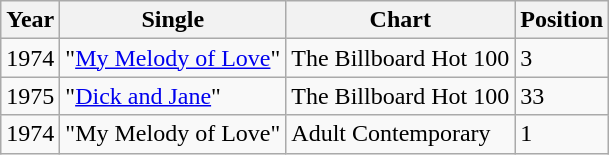<table class="wikitable">
<tr>
<th align="left">Year</th>
<th align="left">Single</th>
<th align="left">Chart</th>
<th align="left">Position</th>
</tr>
<tr>
<td align="left">1974</td>
<td align="left">"<a href='#'>My Melody of Love</a>"</td>
<td align="left">The Billboard Hot 100</td>
<td align="left">3</td>
</tr>
<tr>
<td align="left">1975</td>
<td align="left">"<a href='#'>Dick and Jane</a>"</td>
<td align="left">The Billboard Hot 100</td>
<td align="left">33</td>
</tr>
<tr>
<td align="left">1974</td>
<td align="left">"My Melody of Love"</td>
<td align="left">Adult Contemporary</td>
<td align="left">1</td>
</tr>
</table>
